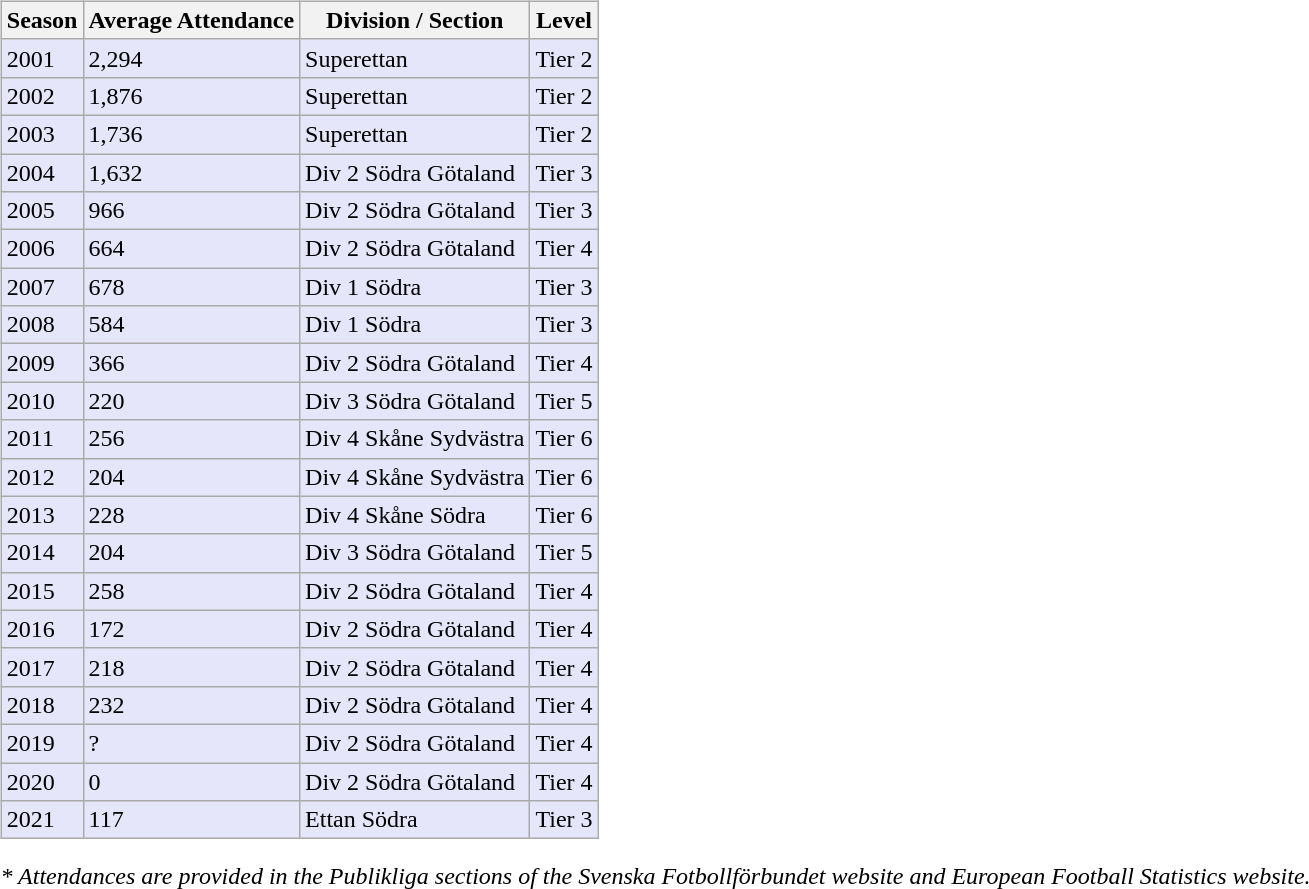<table>
<tr>
<td valign="top" width=0%><br><table class="wikitable">
<tr style="background:#f0f6fa;">
<th><strong>Season</strong></th>
<th><strong>Average Attendance</strong></th>
<th><strong>Division / Section</strong></th>
<th><strong>Level</strong></th>
</tr>
<tr>
<td style="background:#E6E6FA;">2001</td>
<td style="background:#E6E6FA;">2,294</td>
<td style="background:#E6E6FA;">Superettan</td>
<td style="background:#E6E6FA;">Tier 2</td>
</tr>
<tr>
<td style="background:#E6E6FA;">2002</td>
<td style="background:#E6E6FA;">1,876</td>
<td style="background:#E6E6FA;">Superettan</td>
<td style="background:#E6E6FA;">Tier 2</td>
</tr>
<tr>
<td style="background:#E6E6FA;">2003</td>
<td style="background:#E6E6FA;">1,736</td>
<td style="background:#E6E6FA;">Superettan</td>
<td style="background:#E6E6FA;">Tier 2</td>
</tr>
<tr>
<td style="background:#E6E6FA;">2004</td>
<td style="background:#E6E6FA;">1,632</td>
<td style="background:#E6E6FA;">Div 2 Södra Götaland</td>
<td style="background:#E6E6FA;">Tier 3</td>
</tr>
<tr>
<td style="background:#E6E6FA;">2005</td>
<td style="background:#E6E6FA;">966</td>
<td style="background:#E6E6FA;">Div 2 Södra Götaland</td>
<td style="background:#E6E6FA;">Tier 3</td>
</tr>
<tr>
<td style="background:#E6E6FA;">2006</td>
<td style="background:#E6E6FA;">664</td>
<td style="background:#E6E6FA;">Div 2 Södra Götaland</td>
<td style="background:#E6E6FA;">Tier 4</td>
</tr>
<tr>
<td style="background:#E6E6FA;">2007</td>
<td style="background:#E6E6FA;">678</td>
<td style="background:#E6E6FA;">Div 1 Södra</td>
<td style="background:#E6E6FA;">Tier 3</td>
</tr>
<tr>
<td style="background:#E6E6FA;">2008</td>
<td style="background:#E6E6FA;">584</td>
<td style="background:#E6E6FA;">Div 1 Södra</td>
<td style="background:#E6E6FA;">Tier 3</td>
</tr>
<tr>
<td style="background:#E6E6FA;">2009</td>
<td style="background:#E6E6FA;">366</td>
<td style="background:#E6E6FA;">Div 2 Södra Götaland</td>
<td style="background:#E6E6FA;">Tier 4</td>
</tr>
<tr>
<td style="background:#E6E6FA;">2010</td>
<td style="background:#E6E6FA;">220</td>
<td style="background:#E6E6FA;">Div 3 Södra Götaland</td>
<td style="background:#E6E6FA;">Tier 5</td>
</tr>
<tr>
<td style="background:#E6E6FA;">2011</td>
<td style="background:#E6E6FA;">256</td>
<td style="background:#E6E6FA;">Div 4 Skåne Sydvästra</td>
<td style="background:#E6E6FA;">Tier 6</td>
</tr>
<tr>
<td style="background:#E6E6FA;">2012</td>
<td style="background:#E6E6FA;">204</td>
<td style="background:#E6E6FA;">Div 4 Skåne Sydvästra</td>
<td style="background:#E6E6FA;">Tier 6</td>
</tr>
<tr>
<td style="background:#E6E6FA;">2013</td>
<td style="background:#E6E6FA;">228</td>
<td style="background:#E6E6FA;">Div 4 Skåne Södra</td>
<td style="background:#E6E6FA;">Tier 6</td>
</tr>
<tr>
<td style="background:#E6E6FA;">2014</td>
<td style="background:#E6E6FA;">204</td>
<td style="background:#E6E6FA;">Div 3 Södra Götaland</td>
<td style="background:#E6E6FA;">Tier 5</td>
</tr>
<tr>
<td style="background:#E6E6FA;">2015</td>
<td style="background:#E6E6FA;">258</td>
<td style="background:#E6E6FA;">Div 2 Södra Götaland</td>
<td style="background:#E6E6FA;">Tier 4</td>
</tr>
<tr>
<td style="background:#E6E6FA;">2016</td>
<td style="background:#E6E6FA;">172</td>
<td style="background:#E6E6FA;">Div 2 Södra Götaland</td>
<td style="background:#E6E6FA;">Tier 4</td>
</tr>
<tr>
<td style="background:#E6E6FA;">2017</td>
<td style="background:#E6E6FA;">218</td>
<td style="background:#E6E6FA;">Div 2 Södra Götaland</td>
<td style="background:#E6E6FA;">Tier 4</td>
</tr>
<tr>
<td style="background:#E6E6FA;">2018</td>
<td style="background:#E6E6FA;">232</td>
<td style="background:#E6E6FA;">Div 2 Södra Götaland</td>
<td style="background:#E6E6FA;">Tier 4</td>
</tr>
<tr>
<td style="background:#E6E6FA;">2019</td>
<td style="background:#E6E6FA;">?</td>
<td style="background:#E6E6FA;">Div 2 Södra Götaland</td>
<td style="background:#E6E6FA;">Tier 4</td>
</tr>
<tr>
<td style="background:#E6E6FA;">2020</td>
<td style="background:#E6E6FA;">0</td>
<td style="background:#E6E6FA;">Div 2 Södra Götaland</td>
<td style="background:#E6E6FA;">Tier 4</td>
</tr>
<tr>
<td style="background:#E6E6FA;">2021</td>
<td style="background:#E6E6FA;">117</td>
<td style="background:#E6E6FA;">Ettan Södra</td>
<td style="background:#E6E6FA;">Tier 3</td>
</tr>
</table>
<em>* Attendances are provided in the Publikliga sections of the Svenska Fotbollförbundet website and European Football Statistics website.</em>
</td>
</tr>
</table>
